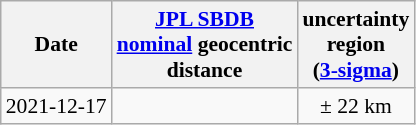<table class="wikitable" style="text-align:center; font-size: 0.9em;">
<tr>
<th>Date</th>
<th><a href='#'>JPL SBDB</a><br><a href='#'>nominal</a> geocentric<br>distance</th>
<th>uncertainty<br>region<br>(<a href='#'>3-sigma</a>)</th>
</tr>
<tr>
<td>2021-12-17</td>
<td></td>
<td>± 22 km</td>
</tr>
</table>
